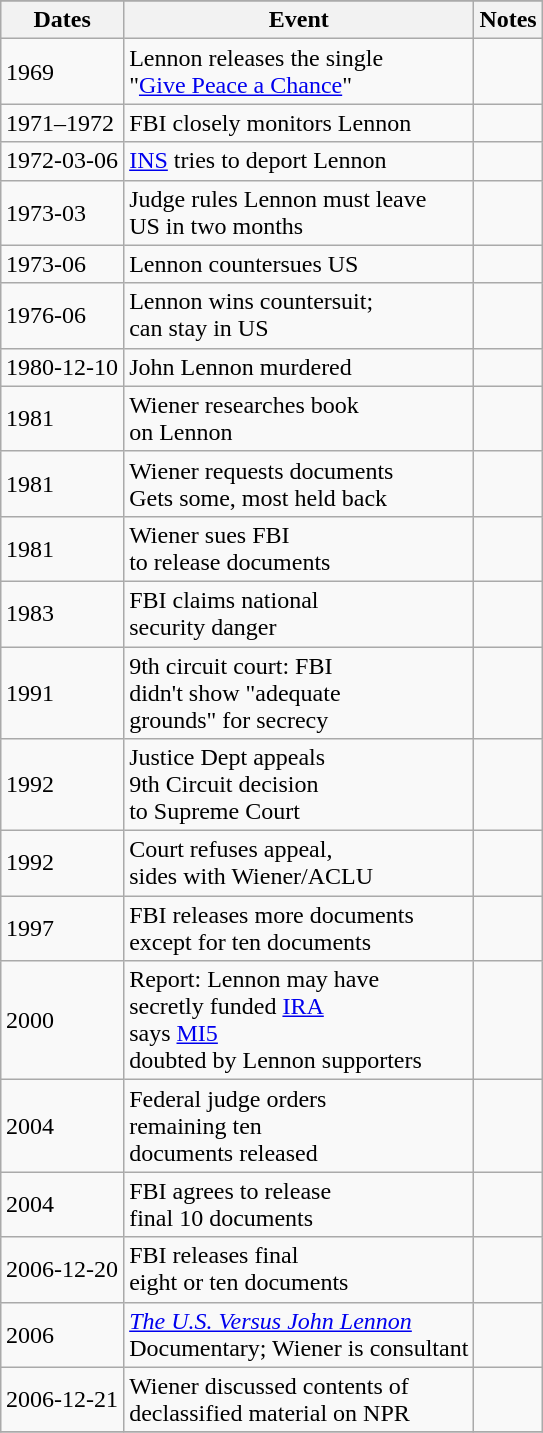<table class="wikitable sortable" style="float:right;">
<tr>
</tr>
<tr>
<th>Dates</th>
<th>Event</th>
<th>Notes</th>
</tr>
<tr>
<td align="left">1969</td>
<td align="left">Lennon releases the single<br> "<a href='#'>Give Peace a Chance</a>"</td>
<td align="left"></td>
</tr>
<tr>
<td align="left">1971–1972</td>
<td align="left">FBI closely monitors Lennon</td>
<td align="left"></td>
</tr>
<tr>
<td align="left">1972-03-06</td>
<td align="left"><a href='#'>INS</a> tries to deport Lennon</td>
<td align="left"></td>
</tr>
<tr>
<td align="left">1973-03</td>
<td align="left">Judge rules Lennon must leave<br>US in two months</td>
<td align="left"></td>
</tr>
<tr>
<td align="left">1973-06</td>
<td align="left">Lennon countersues US</td>
<td align="left"></td>
</tr>
<tr>
<td align="left">1976-06</td>
<td align="left">Lennon wins countersuit;<br>can stay in US</td>
<td align="left"></td>
</tr>
<tr>
<td align="left">1980-12-10</td>
<td align="left">John Lennon murdered</td>
<td align="left"></td>
</tr>
<tr>
<td align="left">1981</td>
<td align="left">Wiener researches book<br> on Lennon</td>
<td align="left"></td>
</tr>
<tr>
<td align="left">1981</td>
<td align="left">Wiener requests documents<br>Gets some, most held back</td>
<td align="left"></td>
</tr>
<tr>
<td align="left">1981</td>
<td align="left">Wiener sues FBI<br> to release documents</td>
<td align="left"></td>
</tr>
<tr>
<td align="left">1983</td>
<td align="left">FBI claims national<br> security danger</td>
<td align="left"></td>
</tr>
<tr>
<td align="left">1991</td>
<td align="left">9th circuit court: FBI<br> didn't show "adequate<br> grounds" for secrecy</td>
<td align="left"></td>
</tr>
<tr>
<td align="left">1992</td>
<td align="left">Justice Dept appeals<br> 9th Circuit decision <br>to Supreme Court</td>
<td align="left"></td>
</tr>
<tr>
<td align="left">1992</td>
<td align="left">Court refuses appeal,<br>sides with Wiener/ACLU</td>
<td align="left"></td>
</tr>
<tr>
<td align="left">1997</td>
<td align="left">FBI releases more documents<br>except for ten documents</td>
<td align="left"></td>
</tr>
<tr>
<td align="left">2000</td>
<td align="left">Report: Lennon may have<br> secretly funded <a href='#'>IRA</a><br>says <a href='#'>MI5</a><br>doubted by Lennon supporters</td>
<td align="left"></td>
</tr>
<tr>
<td align="left">2004</td>
<td align="left">Federal judge orders<br> remaining ten<br> documents released</td>
<td align="left"></td>
</tr>
<tr>
<td align="left">2004</td>
<td align="left">FBI agrees to release<br> final 10 documents</td>
<td align="left"></td>
</tr>
<tr>
<td align="left">2006-12-20</td>
<td align="left">FBI releases final<br> eight or ten documents</td>
<td align="left"></td>
</tr>
<tr>
<td align="left">2006</td>
<td align="left"><em><a href='#'>The U.S. Versus John Lennon</a></em><br>Documentary; Wiener is consultant</td>
<td align="left"></td>
</tr>
<tr>
<td align="left">2006-12-21</td>
<td align="left">Wiener discussed contents of<br>declassified material on NPR</td>
<td align="left"></td>
</tr>
<tr>
</tr>
</table>
